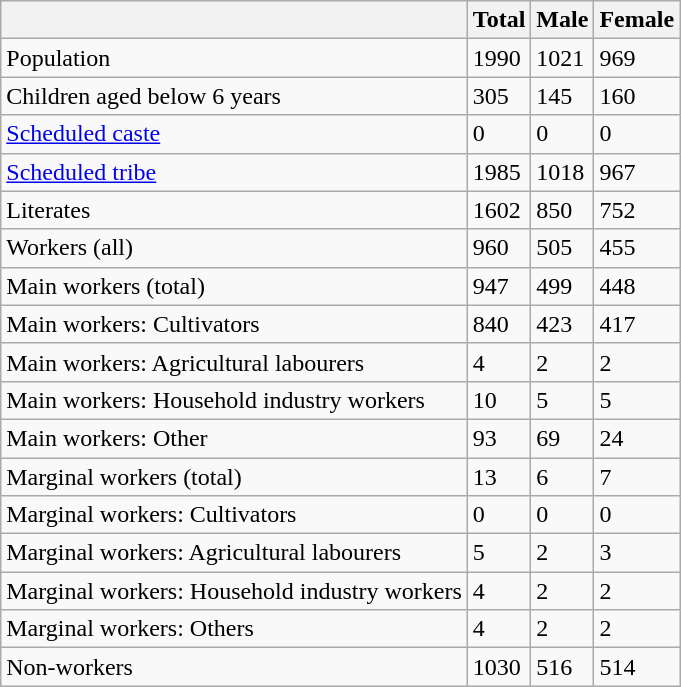<table class="wikitable sortable">
<tr>
<th></th>
<th>Total</th>
<th>Male</th>
<th>Female</th>
</tr>
<tr>
<td>Population</td>
<td>1990</td>
<td>1021</td>
<td>969</td>
</tr>
<tr>
<td>Children aged below 6 years</td>
<td>305</td>
<td>145</td>
<td>160</td>
</tr>
<tr>
<td><a href='#'>Scheduled caste</a></td>
<td>0</td>
<td>0</td>
<td>0</td>
</tr>
<tr>
<td><a href='#'>Scheduled tribe</a></td>
<td>1985</td>
<td>1018</td>
<td>967</td>
</tr>
<tr>
<td>Literates</td>
<td>1602</td>
<td>850</td>
<td>752</td>
</tr>
<tr>
<td>Workers (all)</td>
<td>960</td>
<td>505</td>
<td>455</td>
</tr>
<tr>
<td>Main workers (total)</td>
<td>947</td>
<td>499</td>
<td>448</td>
</tr>
<tr>
<td>Main workers: Cultivators</td>
<td>840</td>
<td>423</td>
<td>417</td>
</tr>
<tr>
<td>Main workers: Agricultural labourers</td>
<td>4</td>
<td>2</td>
<td>2</td>
</tr>
<tr>
<td>Main workers: Household industry workers</td>
<td>10</td>
<td>5</td>
<td>5</td>
</tr>
<tr>
<td>Main workers: Other</td>
<td>93</td>
<td>69</td>
<td>24</td>
</tr>
<tr>
<td>Marginal workers (total)</td>
<td>13</td>
<td>6</td>
<td>7</td>
</tr>
<tr>
<td>Marginal workers: Cultivators</td>
<td>0</td>
<td>0</td>
<td>0</td>
</tr>
<tr>
<td>Marginal workers: Agricultural labourers</td>
<td>5</td>
<td>2</td>
<td>3</td>
</tr>
<tr>
<td>Marginal workers: Household industry workers</td>
<td>4</td>
<td>2</td>
<td>2</td>
</tr>
<tr>
<td>Marginal workers: Others</td>
<td>4</td>
<td>2</td>
<td>2</td>
</tr>
<tr>
<td>Non-workers</td>
<td>1030</td>
<td>516</td>
<td>514</td>
</tr>
</table>
